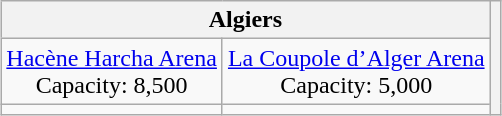<table class="wikitable" style="text-align:center;margin: 1em auto;">
<tr>
<th style="border-left:none; border-right;" colspan=2>Algiers</th>
<th rowspan=6></th>
</tr>
<tr>
<td><a href='#'>Hacène Harcha Arena</a><br>Capacity: 8,500</td>
<td><a href='#'>La Coupole d’Alger Arena</a><br>Capacity: 5,000</td>
</tr>
<tr>
<td></td>
<td></td>
</tr>
</table>
